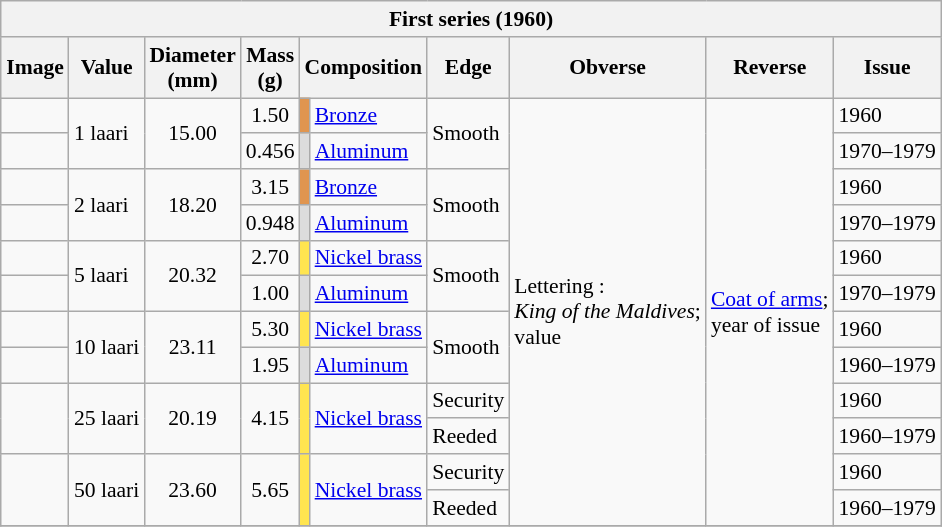<table class="wikitable" style="margin:auto; font-size:90%; border-width:1px;">
<tr>
<th colspan="13">First series (1960)</th>
</tr>
<tr>
<th>Image</th>
<th>Value</th>
<th>Diameter<br>(mm)</th>
<th>Mass<br>(g)</th>
<th colspan=2>Composition</th>
<th>Edge</th>
<th>Obverse</th>
<th>Reverse</th>
<th>Issue</th>
</tr>
<tr>
<td></td>
<td rowspan=2>1 laari</td>
<td rowspan=2 align=center>15.00<br></td>
<td align=center>1.50</td>
<td style="background-color:#e0954f;"></td>
<td><a href='#'>Bronze</a></td>
<td rowspan=2>Smooth</td>
<td rowspan=12>Lettering :<br><em>King of the Maldives</em>;<br>value </td>
<td rowspan=12><a href='#'>Coat of arms</a>;<br>year of issue </td>
<td>1960</td>
</tr>
<tr>
<td></td>
<td align=center>0.456</td>
<td style="background-color:#dcdcdc;"></td>
<td><a href='#'>Aluminum</a></td>
<td>1970–1979</td>
</tr>
<tr>
<td></td>
<td rowspan=2>2 laari</td>
<td rowspan=2 align=center>18.20<br></td>
<td align=center>3.15</td>
<td style="background-color:#e0954f;"></td>
<td><a href='#'>Bronze</a></td>
<td rowspan=2>Smooth</td>
<td>1960</td>
</tr>
<tr>
<td></td>
<td align=center>0.948</td>
<td style="background-color:#dcdcdc;"></td>
<td><a href='#'>Aluminum</a></td>
<td>1970–1979</td>
</tr>
<tr>
<td></td>
<td rowspan=2>5 laari</td>
<td rowspan=2 align=center>20.32<br></td>
<td align=center>2.70</td>
<td style="background-color:#ffe550;"></td>
<td><a href='#'>Nickel brass</a></td>
<td rowspan=2>Smooth</td>
<td>1960</td>
</tr>
<tr>
<td></td>
<td align=center>1.00</td>
<td style="background-color:#dcdcdc;"></td>
<td><a href='#'>Aluminum</a></td>
<td>1970–1979</td>
</tr>
<tr>
<td></td>
<td rowspan=2>10 laari</td>
<td rowspan=2 align=center>23.11<br></td>
<td align=center>5.30</td>
<td style="background-color:#ffe550;"></td>
<td><a href='#'>Nickel brass</a></td>
<td rowspan=2>Smooth</td>
<td>1960</td>
</tr>
<tr>
<td></td>
<td align=center>1.95</td>
<td style="background-color:#dcdcdc;"></td>
<td><a href='#'>Aluminum</a></td>
<td>1960–1979</td>
</tr>
<tr>
<td rowspan=2></td>
<td rowspan=2>25 laari</td>
<td rowspan=2 align=center>20.19</td>
<td rowspan=2 align=center>4.15</td>
<td rowspan=2 style="background-color:#ffe550;"></td>
<td rowspan=2><a href='#'>Nickel brass</a></td>
<td>Security</td>
<td>1960</td>
</tr>
<tr>
<td>Reeded</td>
<td>1960–1979</td>
</tr>
<tr>
<td rowspan=2></td>
<td rowspan=2>50 laari</td>
<td rowspan=2 align=center>23.60</td>
<td rowspan=2 align=center>5.65</td>
<td rowspan=2 style="background-color:#ffe550;"></td>
<td rowspan=2><a href='#'>Nickel brass</a></td>
<td>Security</td>
<td>1960</td>
</tr>
<tr>
<td>Reeded</td>
<td>1960–1979</td>
</tr>
<tr>
</tr>
</table>
